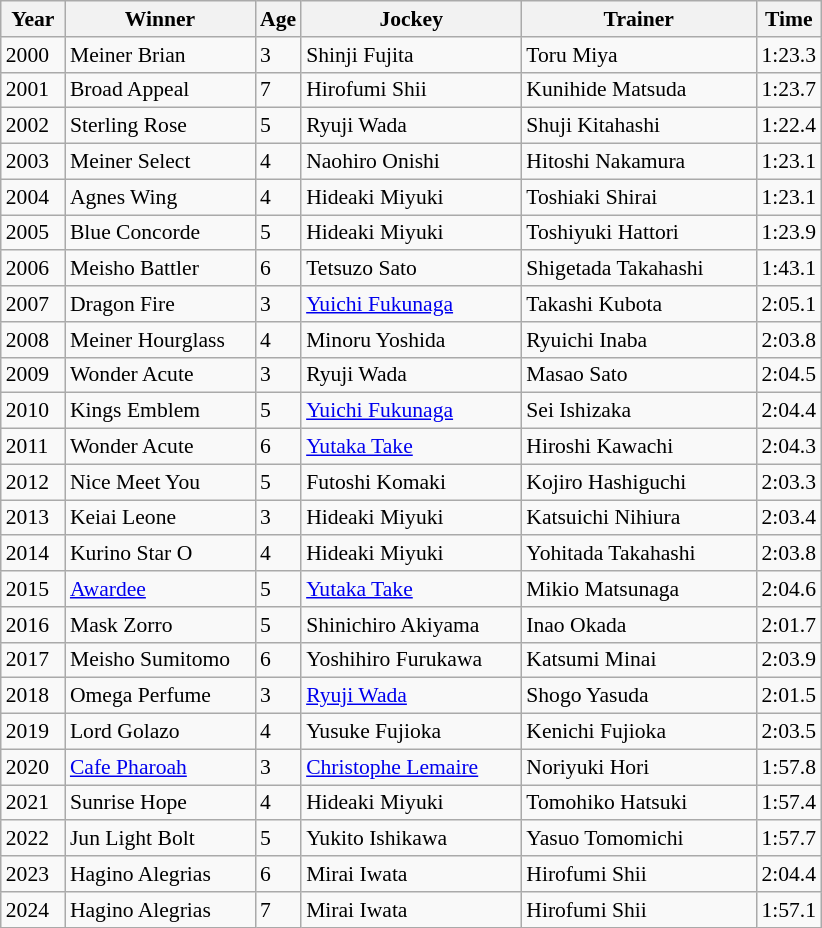<table class="wikitable sortable" style="font-size:90%">
<tr>
<th width="36px">Year<br></th>
<th width="120px">Winner<br></th>
<th>Age<br></th>
<th width="140px">Jockey<br></th>
<th width="150px">Trainer<br></th>
<th>Time<br></th>
</tr>
<tr>
<td>2000</td>
<td>Meiner Brian</td>
<td>3</td>
<td>Shinji Fujita</td>
<td>Toru Miya</td>
<td>1:23.3</td>
</tr>
<tr>
<td>2001</td>
<td>Broad Appeal</td>
<td>7</td>
<td>Hirofumi Shii</td>
<td>Kunihide Matsuda</td>
<td>1:23.7</td>
</tr>
<tr>
<td>2002</td>
<td>Sterling Rose</td>
<td>5</td>
<td>Ryuji Wada</td>
<td>Shuji Kitahashi</td>
<td>1:22.4</td>
</tr>
<tr>
<td>2003</td>
<td>Meiner Select</td>
<td>4</td>
<td>Naohiro Onishi</td>
<td>Hitoshi Nakamura</td>
<td>1:23.1</td>
</tr>
<tr>
<td>2004</td>
<td>Agnes Wing</td>
<td>4</td>
<td>Hideaki Miyuki</td>
<td>Toshiaki Shirai</td>
<td>1:23.1</td>
</tr>
<tr>
<td>2005</td>
<td>Blue Concorde</td>
<td>5</td>
<td>Hideaki Miyuki</td>
<td>Toshiyuki Hattori</td>
<td>1:23.9</td>
</tr>
<tr>
<td>2006</td>
<td>Meisho Battler</td>
<td>6</td>
<td>Tetsuzo Sato</td>
<td>Shigetada Takahashi</td>
<td>1:43.1</td>
</tr>
<tr>
<td>2007</td>
<td>Dragon Fire</td>
<td>3</td>
<td><a href='#'>Yuichi Fukunaga</a></td>
<td>Takashi Kubota</td>
<td>2:05.1</td>
</tr>
<tr>
<td>2008</td>
<td>Meiner Hourglass</td>
<td>4</td>
<td>Minoru Yoshida</td>
<td>Ryuichi Inaba</td>
<td>2:03.8</td>
</tr>
<tr>
<td>2009</td>
<td>Wonder Acute</td>
<td>3</td>
<td>Ryuji Wada</td>
<td>Masao Sato</td>
<td>2:04.5</td>
</tr>
<tr>
<td>2010</td>
<td>Kings Emblem</td>
<td>5</td>
<td><a href='#'>Yuichi Fukunaga</a></td>
<td>Sei Ishizaka</td>
<td>2:04.4</td>
</tr>
<tr>
<td>2011</td>
<td>Wonder Acute</td>
<td>6</td>
<td><a href='#'>Yutaka Take</a></td>
<td>Hiroshi Kawachi</td>
<td>2:04.3</td>
</tr>
<tr>
<td>2012</td>
<td>Nice Meet You</td>
<td>5</td>
<td>Futoshi Komaki</td>
<td>Kojiro Hashiguchi</td>
<td>2:03.3</td>
</tr>
<tr>
<td>2013</td>
<td>Keiai Leone</td>
<td>3</td>
<td>Hideaki Miyuki</td>
<td>Katsuichi Nihiura</td>
<td>2:03.4</td>
</tr>
<tr>
<td>2014</td>
<td>Kurino Star O</td>
<td>4</td>
<td>Hideaki Miyuki</td>
<td>Yohitada Takahashi</td>
<td>2:03.8</td>
</tr>
<tr>
<td>2015</td>
<td><a href='#'>Awardee</a></td>
<td>5</td>
<td><a href='#'>Yutaka Take</a></td>
<td>Mikio Matsunaga</td>
<td>2:04.6</td>
</tr>
<tr>
<td>2016</td>
<td>Mask Zorro</td>
<td>5</td>
<td>Shinichiro Akiyama</td>
<td>Inao Okada</td>
<td>2:01.7</td>
</tr>
<tr>
<td>2017</td>
<td>Meisho Sumitomo</td>
<td>6</td>
<td>Yoshihiro Furukawa</td>
<td>Katsumi Minai</td>
<td>2:03.9</td>
</tr>
<tr>
<td>2018</td>
<td>Omega Perfume</td>
<td>3</td>
<td><a href='#'>Ryuji Wada</a></td>
<td>Shogo Yasuda</td>
<td>2:01.5</td>
</tr>
<tr>
<td>2019</td>
<td>Lord Golazo</td>
<td>4</td>
<td>Yusuke Fujioka</td>
<td>Kenichi Fujioka</td>
<td>2:03.5</td>
</tr>
<tr>
<td>2020</td>
<td><a href='#'>Cafe Pharoah</a></td>
<td>3</td>
<td><a href='#'>Christophe Lemaire</a></td>
<td>Noriyuki Hori</td>
<td>1:57.8</td>
</tr>
<tr>
<td>2021</td>
<td>Sunrise Hope</td>
<td>4</td>
<td>Hideaki Miyuki</td>
<td>Tomohiko Hatsuki</td>
<td>1:57.4</td>
</tr>
<tr>
<td>2022</td>
<td>Jun Light Bolt</td>
<td>5</td>
<td>Yukito Ishikawa</td>
<td>Yasuo Tomomichi</td>
<td>1:57.7</td>
</tr>
<tr>
<td>2023</td>
<td>Hagino Alegrias</td>
<td>6</td>
<td>Mirai Iwata</td>
<td>Hirofumi Shii</td>
<td>2:04.4</td>
</tr>
<tr>
<td>2024</td>
<td>Hagino Alegrias</td>
<td>7</td>
<td>Mirai Iwata</td>
<td>Hirofumi Shii</td>
<td>1:57.1</td>
</tr>
</table>
